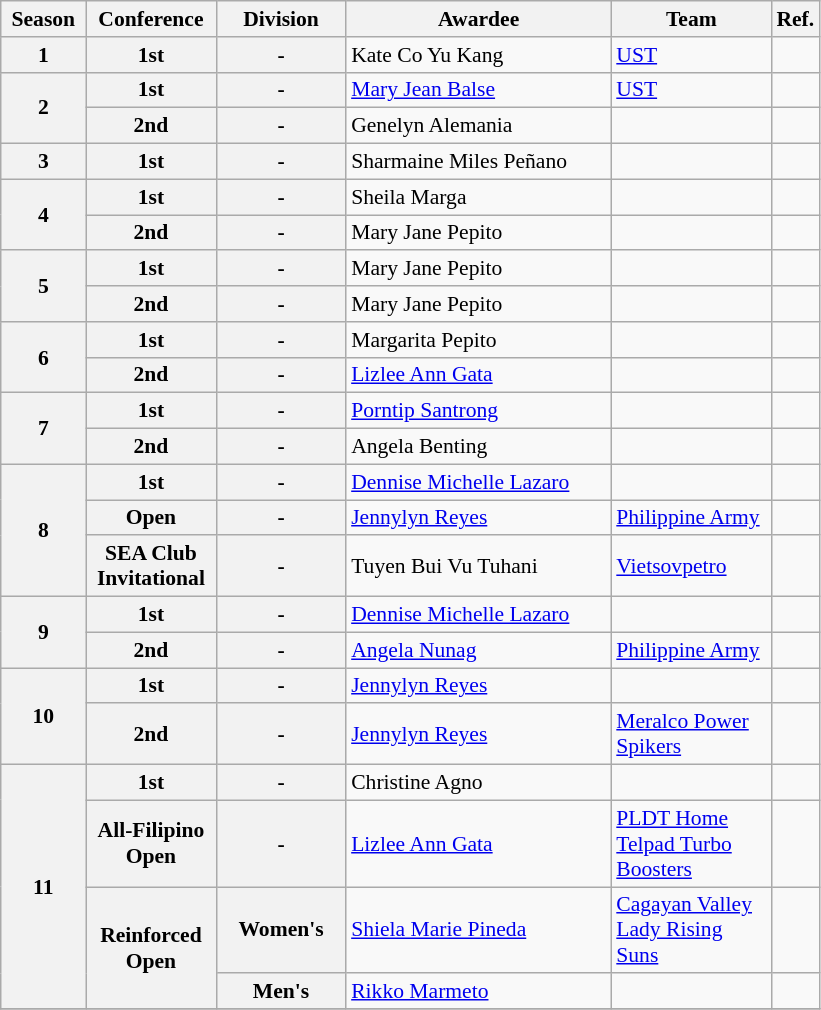<table class="wikitable" style="font-size:90%;">
<tr>
<th width="50">Season</th>
<th width="80">Conference</th>
<th width="80">Division</th>
<th width="170">Awardee</th>
<th width="100">Team</th>
<th width="20">Ref.</th>
</tr>
<tr>
<th>1</th>
<th>1st</th>
<th>-</th>
<td> Kate Co Yu Kang</td>
<td> <a href='#'>UST</a></td>
<td></td>
</tr>
<tr>
<th rowspan="2">2</th>
<th>1st</th>
<th>-</th>
<td> <a href='#'>Mary Jean Balse</a></td>
<td> <a href='#'>UST</a></td>
<td></td>
</tr>
<tr>
<th>2nd</th>
<th>-</th>
<td> Genelyn Alemania</td>
<td></td>
<td></td>
</tr>
<tr>
<th>3</th>
<th>1st</th>
<th>-</th>
<td> Sharmaine Miles Peñano</td>
<td></td>
<td></td>
</tr>
<tr>
<th rowspan="2">4</th>
<th>1st</th>
<th>-</th>
<td> Sheila Marga</td>
<td></td>
<td></td>
</tr>
<tr>
<th>2nd</th>
<th>-</th>
<td> Mary Jane Pepito</td>
<td></td>
<td></td>
</tr>
<tr>
<th rowspan="2">5</th>
<th>1st</th>
<th>-</th>
<td> Mary Jane Pepito</td>
<td></td>
<td></td>
</tr>
<tr>
<th>2nd</th>
<th>-</th>
<td> Mary Jane Pepito</td>
<td></td>
<td></td>
</tr>
<tr>
<th rowspan="2">6</th>
<th>1st</th>
<th>-</th>
<td> Margarita Pepito</td>
<td></td>
<td></td>
</tr>
<tr>
<th>2nd</th>
<th>-</th>
<td> <a href='#'>Lizlee Ann Gata</a></td>
<td></td>
<td></td>
</tr>
<tr>
<th rowspan="2">7</th>
<th>1st</th>
<th>-</th>
<td> <a href='#'>Porntip Santrong</a></td>
<td></td>
<td></td>
</tr>
<tr>
<th>2nd</th>
<th>-</th>
<td> Angela Benting</td>
<td></td>
<td align="center"></td>
</tr>
<tr>
<th rowspan="3">8</th>
<th>1st</th>
<th>-</th>
<td> <a href='#'>Dennise Michelle Lazaro</a></td>
<td><strong></strong></td>
<td align="center"></td>
</tr>
<tr>
<th>Open</th>
<th>-</th>
<td> <a href='#'>Jennylyn Reyes</a></td>
<td> <a href='#'>Philippine Army</a></td>
<td align="center"></td>
</tr>
<tr>
<th>SEA Club Invitational</th>
<th>-</th>
<td> Tuyen Bui Vu Tuhani</td>
<td> <a href='#'>Vietsovpetro</a></td>
<td align="center"></td>
</tr>
<tr>
<th rowspan="2">9</th>
<th>1st</th>
<th>-</th>
<td> <a href='#'>Dennise Michelle Lazaro</a></td>
<td><strong></strong></td>
<td></td>
</tr>
<tr>
<th>2nd</th>
<th>-</th>
<td> <a href='#'>Angela Nunag</a></td>
<td> <a href='#'>Philippine Army</a></td>
<td></td>
</tr>
<tr>
<th rowspan="2">10</th>
<th>1st</th>
<th>-</th>
<td> <a href='#'>Jennylyn Reyes</a></td>
<td></td>
<td></td>
</tr>
<tr>
<th>2nd</th>
<th>-</th>
<td> <a href='#'>Jennylyn Reyes</a></td>
<td> <a href='#'>Meralco Power Spikers</a></td>
<td></td>
</tr>
<tr>
<th rowspan="4">11</th>
<th>1st</th>
<th>-</th>
<td> Christine Agno</td>
<td></td>
<td></td>
</tr>
<tr>
<th>All-Filipino Open</th>
<th>-</th>
<td> <a href='#'>Lizlee Ann Gata</a></td>
<td> <a href='#'>PLDT Home Telpad Turbo Boosters</a></td>
<td></td>
</tr>
<tr>
<th rowspan="2">Reinforced Open</th>
<th>Women's</th>
<td> <a href='#'>Shiela Marie Pineda</a></td>
<td><a href='#'>Cagayan Valley Lady Rising Suns</a></td>
<td></td>
</tr>
<tr>
<th>Men's</th>
<td> <a href='#'>Rikko Marmeto</a></td>
<td></td>
<td></td>
</tr>
<tr>
</tr>
</table>
